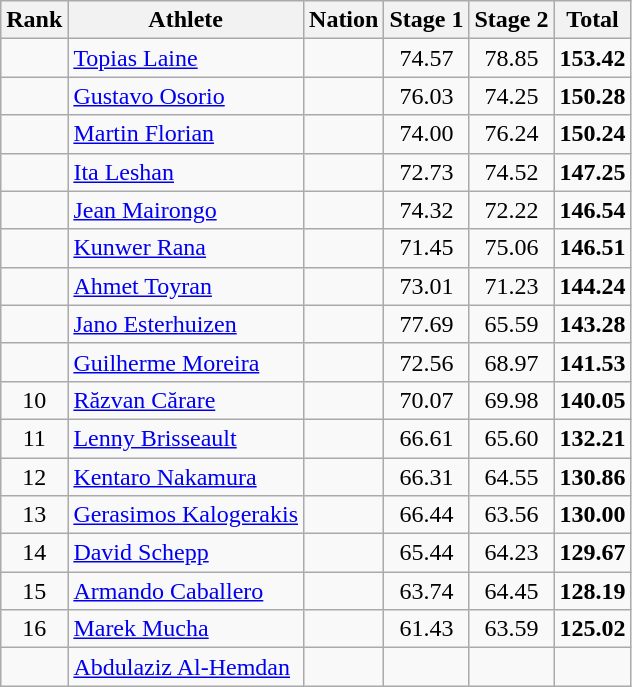<table class="wikitable sortable" style="text-align:center">
<tr>
<th>Rank</th>
<th>Athlete</th>
<th>Nation</th>
<th>Stage 1</th>
<th>Stage 2</th>
<th>Total</th>
</tr>
<tr>
<td></td>
<td align=left><a href='#'>Topias Laine</a></td>
<td align=left></td>
<td>74.57</td>
<td>78.85</td>
<td><strong>153.42</strong></td>
</tr>
<tr>
<td></td>
<td align=left><a href='#'>Gustavo Osorio</a></td>
<td align=left></td>
<td>76.03</td>
<td>74.25</td>
<td><strong>150.28</strong></td>
</tr>
<tr>
<td></td>
<td align=left><a href='#'>Martin Florian</a></td>
<td align=left></td>
<td>74.00</td>
<td>76.24</td>
<td><strong>150.24</strong></td>
</tr>
<tr>
<td></td>
<td align=left><a href='#'>Ita Leshan</a></td>
<td align=left></td>
<td>72.73</td>
<td>74.52</td>
<td><strong>147.25</strong></td>
</tr>
<tr>
<td></td>
<td align=left><a href='#'>Jean Mairongo</a></td>
<td align=left></td>
<td>74.32</td>
<td>72.22</td>
<td><strong>146.54</strong></td>
</tr>
<tr>
<td></td>
<td align=left><a href='#'>Kunwer Rana</a></td>
<td align=left></td>
<td>71.45</td>
<td>75.06</td>
<td><strong>146.51</strong></td>
</tr>
<tr>
<td></td>
<td align=left><a href='#'>Ahmet Toyran</a></td>
<td align=left></td>
<td>73.01</td>
<td>71.23</td>
<td><strong>144.24</strong></td>
</tr>
<tr>
<td></td>
<td align=left><a href='#'>Jano Esterhuizen</a></td>
<td align=left></td>
<td>77.69</td>
<td>65.59</td>
<td><strong>143.28</strong></td>
</tr>
<tr>
<td></td>
<td align=left><a href='#'>Guilherme Moreira</a></td>
<td align=left></td>
<td>72.56</td>
<td>68.97</td>
<td><strong>141.53</strong></td>
</tr>
<tr>
<td>10</td>
<td align=left><a href='#'>Răzvan Cărare</a></td>
<td align=left></td>
<td>70.07</td>
<td>69.98</td>
<td><strong>140.05</strong></td>
</tr>
<tr>
<td>11</td>
<td align=left><a href='#'>Lenny Brisseault</a></td>
<td align=left></td>
<td>66.61</td>
<td>65.60</td>
<td><strong>132.21</strong></td>
</tr>
<tr>
<td>12</td>
<td align=left><a href='#'>Kentaro Nakamura</a></td>
<td align=left></td>
<td>66.31</td>
<td>64.55</td>
<td><strong>130.86</strong></td>
</tr>
<tr>
<td>13</td>
<td align=left><a href='#'>Gerasimos Kalogerakis</a></td>
<td align=left></td>
<td>66.44</td>
<td>63.56</td>
<td><strong>130.00</strong></td>
</tr>
<tr>
<td>14</td>
<td align=left><a href='#'>David Schepp</a></td>
<td align=left></td>
<td>65.44</td>
<td>64.23</td>
<td><strong>129.67</strong></td>
</tr>
<tr>
<td>15</td>
<td align=left><a href='#'>Armando Caballero</a></td>
<td align=left></td>
<td>63.74</td>
<td>64.45</td>
<td><strong>128.19</strong></td>
</tr>
<tr>
<td>16</td>
<td align=left><a href='#'>Marek Mucha</a></td>
<td align=left></td>
<td>61.43</td>
<td>63.59</td>
<td><strong>125.02</strong></td>
</tr>
<tr>
<td></td>
<td align=left><a href='#'>Abdulaziz Al-Hemdan</a></td>
<td align=left></td>
<td></td>
<td></td>
<td></td>
</tr>
</table>
